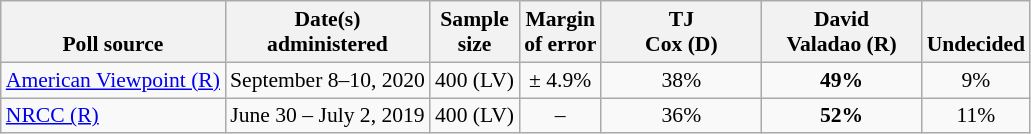<table class="wikitable" style="font-size:90%;text-align:center;">
<tr valign=bottom>
<th>Poll source</th>
<th>Date(s)<br>administered</th>
<th>Sample<br>size</th>
<th>Margin<br>of error</th>
<th style="width:100px;">TJ<br>Cox (D)</th>
<th style="width:100px;">David<br>Valadao (R)</th>
<th>Undecided</th>
</tr>
<tr>
<td style="text-align:left;"><a href='#'>American Viewpoint (R)</a></td>
<td>September 8–10, 2020</td>
<td>400 (LV)</td>
<td>± 4.9%</td>
<td align=center>38%</td>
<td><strong>49%</strong></td>
<td align=center>9%</td>
</tr>
<tr>
<td style="text-align:left;"><a href='#'>NRCC (R)</a></td>
<td>June 30 – July 2, 2019</td>
<td>400 (LV)</td>
<td>–</td>
<td align=center>36%</td>
<td><strong>52%</strong></td>
<td align=center>11%</td>
</tr>
</table>
